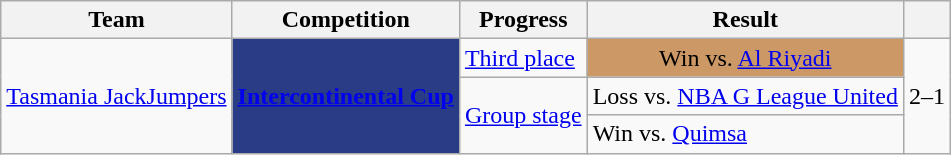<table class="wikitable sortable">
<tr>
<th>Team</th>
<th>Competition</th>
<th>Progress</th>
<th>Result</th>
<th></th>
</tr>
<tr>
<td rowspan="7"><a href='#'>Tasmania JackJumpers</a></td>
<td rowspan="3" style="background-color:#2A3C85;color:#FFFFFF;text-align:center"><strong><a href='#'><span>Intercontinental Cup</span></a></strong></td>
<td><a href='#'>Third place</a></td>
<td style="background-color:#C96;text-align:center">Win vs.  <a href='#'>Al Riyadi</a></td>
<td rowspan="3" style="text-align:center">2–1</td>
</tr>
<tr>
<td rowspan="2"><a href='#'>Group stage</a></td>
<td>Loss vs.  <a href='#'>NBA G League United</a></td>
</tr>
<tr>
<td>Win vs.  <a href='#'>Quimsa</a></td>
</tr>
</table>
